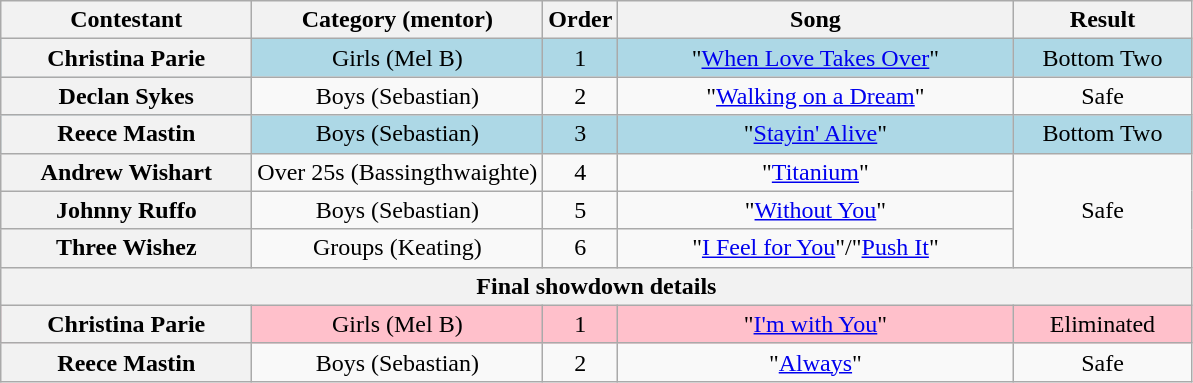<table class="wikitable plainrowheaders" style="text-align:center;">
<tr>
<th scope="col" style="width:10em;">Contestant</th>
<th scope="col">Category (mentor)</th>
<th scope="col">Order</th>
<th scope="col" style="width:16em;">Song</th>
<th scope="col" style="width:7em;">Result</th>
</tr>
<tr style="background:lightblue;">
<th scope="row">Christina Parie</th>
<td>Girls (Mel B)</td>
<td>1</td>
<td>"<a href='#'>When Love Takes Over</a>"</td>
<td>Bottom Two</td>
</tr>
<tr>
<th scope="row">Declan Sykes</th>
<td>Boys (Sebastian)</td>
<td>2</td>
<td>"<a href='#'>Walking on a Dream</a>"</td>
<td>Safe</td>
</tr>
<tr style="background:lightblue;">
<th scope="row">Reece Mastin</th>
<td>Boys (Sebastian)</td>
<td>3</td>
<td>"<a href='#'>Stayin' Alive</a>"</td>
<td>Bottom Two</td>
</tr>
<tr>
<th scope="row">Andrew Wishart</th>
<td>Over 25s (Bassingthwaighte)</td>
<td>4</td>
<td>"<a href='#'>Titanium</a>"</td>
<td rowspan=3>Safe</td>
</tr>
<tr>
<th scope="row">Johnny Ruffo</th>
<td>Boys (Sebastian)</td>
<td>5</td>
<td>"<a href='#'>Without You</a>"</td>
</tr>
<tr>
<th scope="row">Three Wishez</th>
<td>Groups (Keating)</td>
<td>6</td>
<td>"<a href='#'>I Feel for You</a>"/"<a href='#'>Push It</a>"</td>
</tr>
<tr>
<th colspan=5>Final showdown details</th>
</tr>
<tr style="background:pink;">
<th scope="row">Christina Parie</th>
<td>Girls (Mel B)</td>
<td>1</td>
<td>"<a href='#'>I'm with You</a>"</td>
<td>Eliminated</td>
</tr>
<tr>
<th scope="row">Reece Mastin</th>
<td>Boys (Sebastian)</td>
<td>2</td>
<td>"<a href='#'>Always</a>"</td>
<td>Safe</td>
</tr>
</table>
